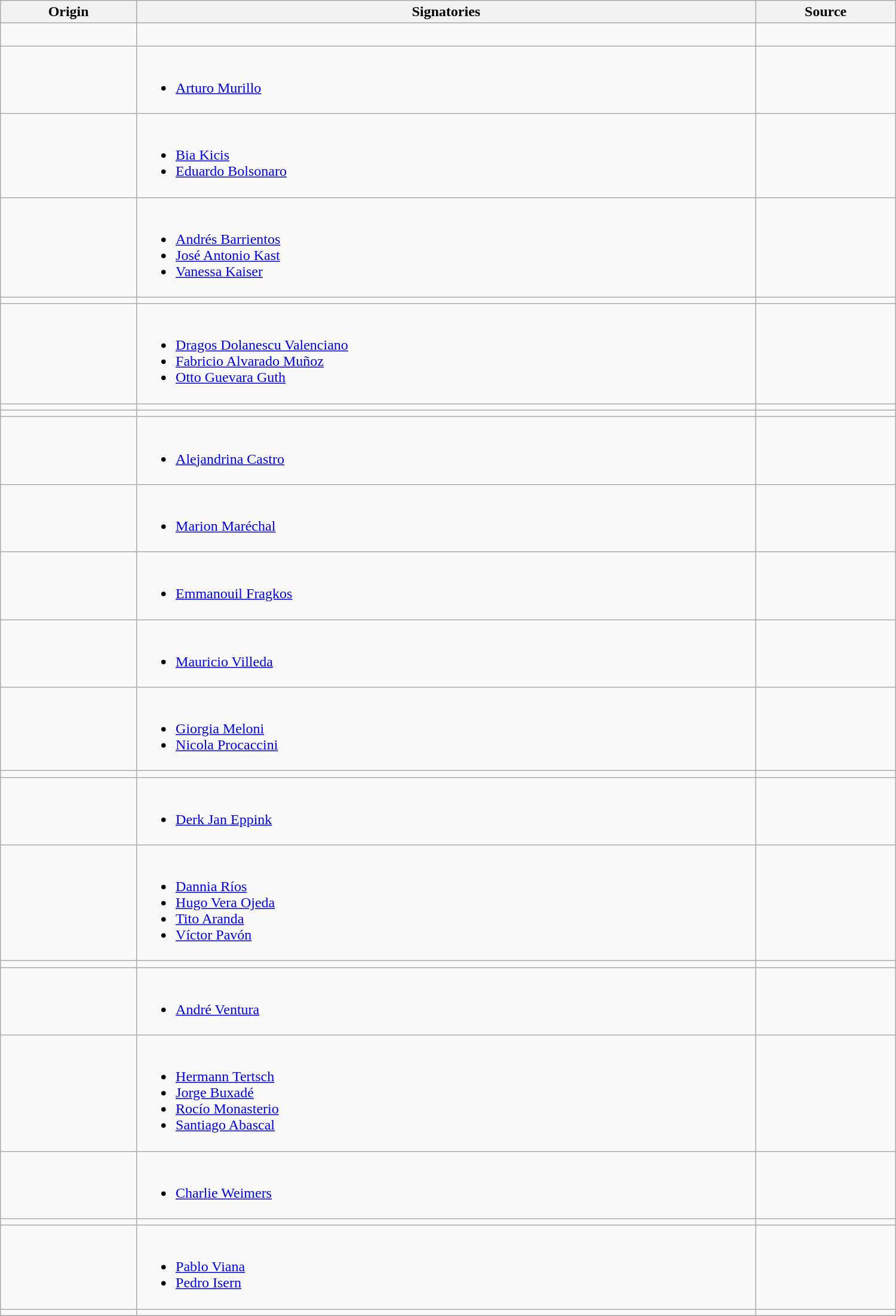<table class="wikitable" width="1000">
<tr>
<th>Origin</th>
<th>Signatories</th>
<th>Source</th>
</tr>
<tr>
<td></td>
<td><br></td>
<td></td>
</tr>
<tr>
<td></td>
<td><br><ul><li><a href='#'>Arturo Murillo</a></li></ul></td>
<td></td>
</tr>
<tr>
<td></td>
<td><br><ul><li><a href='#'>Bia Kicis</a></li><li><a href='#'>Eduardo Bolsonaro</a></li></ul></td>
<td></td>
</tr>
<tr>
<td></td>
<td><br><ul><li><a href='#'>Andrés Barrientos</a></li><li><a href='#'>José Antonio Kast</a></li><li><a href='#'>Vanessa Kaiser</a></li></ul></td>
<td></td>
</tr>
<tr>
<td></td>
<td></td>
<td></td>
</tr>
<tr>
<td></td>
<td><br><ul><li><a href='#'>Dragos Dolanescu Valenciano</a></li><li><a href='#'>Fabricio Alvarado Muñoz</a></li><li><a href='#'>Otto Guevara Guth</a></li></ul></td>
<td></td>
</tr>
<tr>
<td></td>
<td></td>
<td></td>
</tr>
<tr>
<td></td>
<td></td>
<td></td>
</tr>
<tr>
<td></td>
<td><br><ul><li><a href='#'>Alejandrina Castro</a></li></ul></td>
<td></td>
</tr>
<tr>
<td></td>
<td><br><ul><li><a href='#'>Marion Maréchal</a></li></ul></td>
<td></td>
</tr>
<tr>
<td></td>
<td><br><ul><li><a href='#'>Emmanouil Fragkos</a></li></ul></td>
<td></td>
</tr>
<tr>
<td></td>
<td><br><ul><li><a href='#'>Mauricio Villeda</a></li></ul></td>
<td></td>
</tr>
<tr>
<td></td>
<td><br><ul><li><a href='#'>Giorgia Meloni</a></li><li><a href='#'>Nicola Procaccini</a></li></ul></td>
<td></td>
</tr>
<tr>
<td></td>
<td></td>
<td></td>
</tr>
<tr>
<td></td>
<td><br><ul><li><a href='#'>Derk Jan Eppink</a></li></ul></td>
<td></td>
</tr>
<tr>
<td></td>
<td><br><ul><li><a href='#'>Dannia Ríos</a></li><li><a href='#'>Hugo Vera Ojeda</a></li><li><a href='#'>Tito Aranda</a></li><li><a href='#'>Víctor Pavón</a></li></ul></td>
<td></td>
</tr>
<tr>
<td></td>
<td></td>
<td></td>
</tr>
<tr>
<td></td>
<td><br><ul><li><a href='#'>André Ventura</a></li></ul></td>
<td></td>
</tr>
<tr>
<td></td>
<td><br><ul><li><a href='#'>Hermann Tertsch</a></li><li><a href='#'>Jorge Buxadé</a></li><li><a href='#'>Rocío Monasterio</a></li><li><a href='#'>Santiago Abascal</a></li></ul></td>
<td></td>
</tr>
<tr>
<td></td>
<td><br><ul><li><a href='#'>Charlie Weimers</a></li></ul></td>
<td></td>
</tr>
<tr>
<td></td>
<td></td>
<td></td>
</tr>
<tr>
<td></td>
<td><br><ul><li><a href='#'>Pablo Viana</a></li><li><a href='#'>Pedro Isern</a></li></ul></td>
<td></td>
</tr>
<tr>
<td></td>
<td></td>
<td></td>
</tr>
</table>
